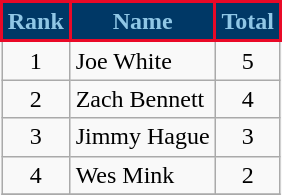<table class="wikitable" style="text-align: center">
<tr>
<th style="background:#003866; color:#90C7E6; border:2px solid #EA0927;" scope="col">Rank</th>
<th style="background:#003866; color:#90C7E6; border:2px solid #EA0927;" scope="col">Name</th>
<th style="background:#003866; color:#90C7E6; border:2px solid #EA0927;" scope="col">Total</th>
</tr>
<tr>
<td>1</td>
<td align="left"> Joe White</td>
<td>5</td>
</tr>
<tr>
<td>2</td>
<td align="left"> Zach Bennett</td>
<td>4</td>
</tr>
<tr>
<td>3</td>
<td align="left"> Jimmy Hague</td>
<td>3</td>
</tr>
<tr>
<td>4</td>
<td align="left"> Wes Mink</td>
<td>2</td>
</tr>
<tr>
</tr>
</table>
